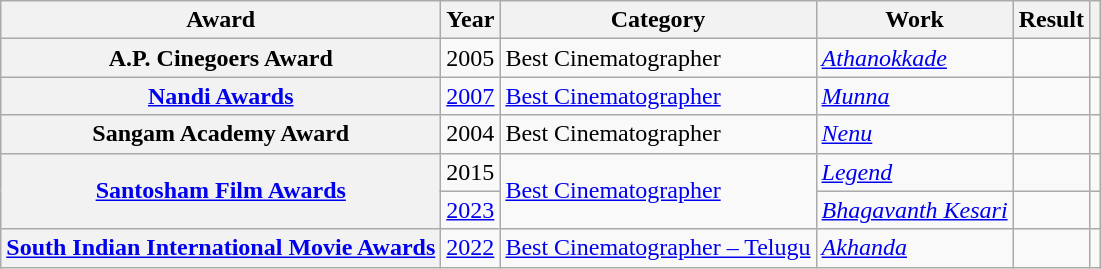<table class="wikitable plainrowheaders sortable">
<tr>
<th scope="col">Award</th>
<th scope="col">Year</th>
<th scope="col">Category</th>
<th scope="col">Work</th>
<th scope="col">Result</th>
<th scope="col" class="unsortable"></th>
</tr>
<tr>
<th scope="row">A.P. Cinegoers Award</th>
<td>2005</td>
<td>Best Cinematographer</td>
<td><em><a href='#'>Athanokkade</a></em></td>
<td></td>
<td></td>
</tr>
<tr>
<th scope="row"><a href='#'>Nandi Awards</a></th>
<td><a href='#'>2007</a></td>
<td><a href='#'>Best Cinematographer</a></td>
<td><a href='#'><em>Munna</em></a></td>
<td></td>
<td></td>
</tr>
<tr>
<th scope="row">Sangam Academy Award</th>
<td>2004</td>
<td>Best Cinematographer</td>
<td><em><a href='#'>Nenu</a></em></td>
<td></td>
<td></td>
</tr>
<tr>
<th scope="row" rowspan="2"><a href='#'>Santosham Film Awards</a></th>
<td>2015</td>
<td rowspan="2"><a href='#'>Best Cinematographer</a></td>
<td><a href='#'><em>Legend</em></a></td>
<td></td>
<td></td>
</tr>
<tr>
<td><a href='#'>2023</a></td>
<td><em><a href='#'>Bhagavanth Kesari</a></em></td>
<td></td>
<td></td>
</tr>
<tr>
<th scope="row"><a href='#'>South Indian International Movie Awards</a></th>
<td><a href='#'>2022</a></td>
<td><a href='#'>Best Cinematographer – Telugu</a></td>
<td><em><a href='#'>Akhanda</a></em></td>
<td></td>
<td></td>
</tr>
</table>
